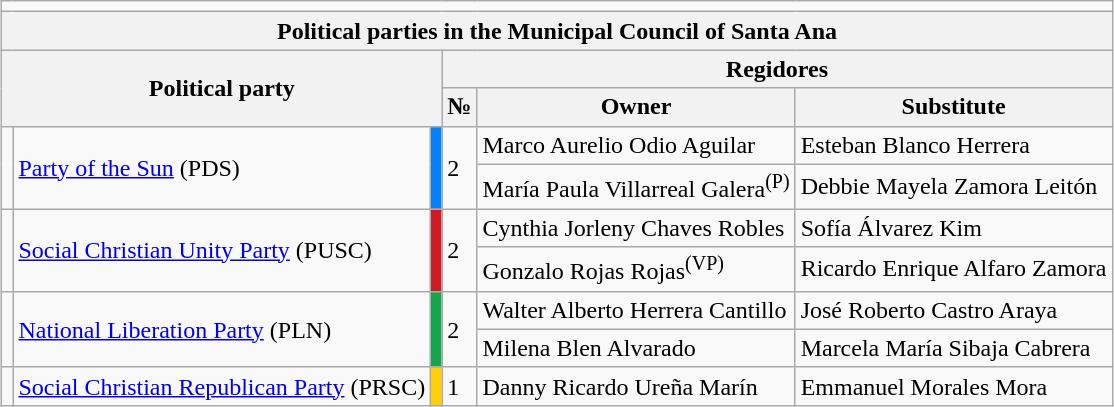<table class="wikitable" border="1" style="margin:auto;">
<tr>
<td colspan="6"></td>
</tr>
<tr>
<th colspan="6"><strong>Political parties in the Municipal Council of Santa Ana</strong></th>
</tr>
<tr ---->
<th colspan="3" rowspan="2">Political party</th>
<th colspan="3">Regidores</th>
</tr>
<tr>
<th>№</th>
<th>Owner</th>
<th>Substitute</th>
</tr>
<tr>
<td rowspan="2"></td>
<td rowspan="2"><a href='#'>Party of the Sun</a> (PDS)</td>
<td rowspan="2" bgcolor="#0081FF"></td>
<td rowspan="2">2</td>
<td>Marco Aurelio Odio Aguilar</td>
<td>Esteban Blanco Herrera</td>
</tr>
<tr>
<td>María Paula Villarreal Galera<sup>(P)</sup></td>
<td>Debbie Mayela Zamora Leitón</td>
</tr>
<tr>
<td rowspan="2"></td>
<td rowspan="2"><a href='#'>Social Christian Unity Party</a> (PUSC)</td>
<td rowspan="2" bgcolor="#CF1A23"></td>
<td rowspan="2">2</td>
<td>Cynthia Jorleny Chaves Robles</td>
<td>Sofía Álvarez Kim</td>
</tr>
<tr ---->
<td>Gonzalo Rojas Rojas<sup>(VP)</sup></td>
<td>Ricardo Enrique Alfaro Zamora</td>
</tr>
<tr>
<td rowspan="2"></td>
<td rowspan="2"><a href='#'>National Liberation Party</a> (PLN)</td>
<td rowspan="2" bgcolor="#14A54E"></td>
<td rowspan="2">2</td>
<td>Walter Alberto Herrera Cantillo</td>
<td>José Roberto Castro Araya</td>
</tr>
<tr ---->
<td>Milena Blen Alvarado</td>
<td>Marcela María Sibaja Cabrera</td>
</tr>
<tr>
<td></td>
<td><a href='#'>Social Christian Republican Party</a> (PRSC)</td>
<td bgcolor="#FFCF01"></td>
<td>1</td>
<td>Danny Ricardo Ureña Marín</td>
<td>Emmanuel Morales Mora</td>
</tr>
</table>
